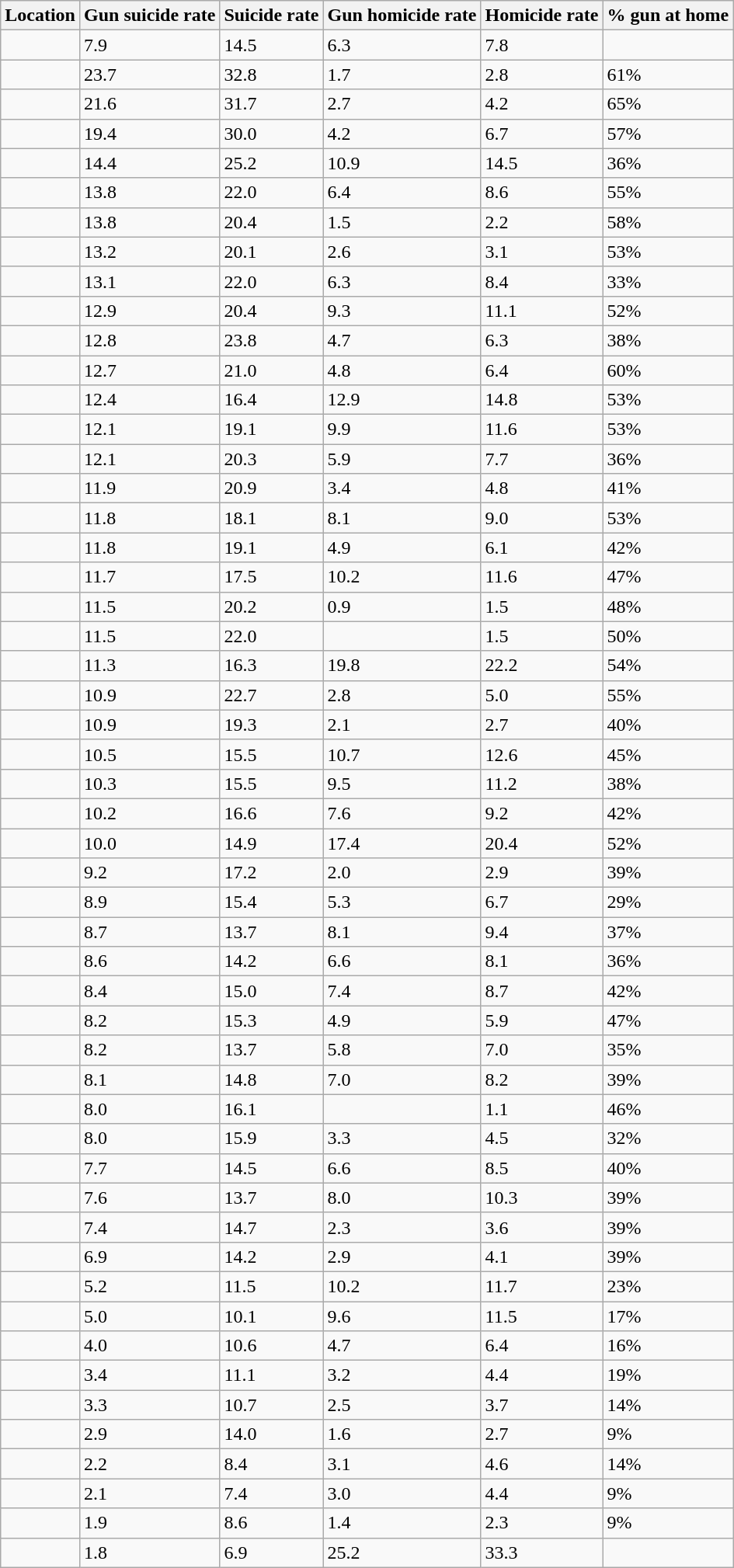<table class="wikitable sortable sticky-table-col1 sticky-table-head mw-datatable static-row-numbers sort-under col1left" >
<tr>
<th>Location</th>
<th>Gun suicide rate</th>
<th>Suicide rate</th>
<th>Gun homicide rate</th>
<th>Homicide rate</th>
<th>% gun at home</th>
</tr>
<tr class=static-row-numbers-norank>
<td></td>
<td>7.9</td>
<td>14.5</td>
<td>6.3</td>
<td>7.8</td>
<td></td>
</tr>
<tr>
<td></td>
<td>23.7</td>
<td>32.8</td>
<td>1.7</td>
<td>2.8</td>
<td>61%</td>
</tr>
<tr>
<td></td>
<td>21.6</td>
<td>31.7</td>
<td>2.7</td>
<td>4.2</td>
<td>65%</td>
</tr>
<tr>
<td></td>
<td>19.4</td>
<td>30.0</td>
<td>4.2</td>
<td>6.7</td>
<td>57%</td>
</tr>
<tr>
<td></td>
<td>14.4</td>
<td>25.2</td>
<td>10.9</td>
<td>14.5</td>
<td>36%</td>
</tr>
<tr>
<td></td>
<td>13.8</td>
<td>22.0</td>
<td>6.4</td>
<td>8.6</td>
<td>55%</td>
</tr>
<tr>
<td></td>
<td>13.8</td>
<td>20.4</td>
<td>1.5</td>
<td>2.2</td>
<td>58%</td>
</tr>
<tr>
<td></td>
<td>13.2</td>
<td>20.1</td>
<td>2.6</td>
<td>3.1</td>
<td>53%</td>
</tr>
<tr>
<td></td>
<td>13.1</td>
<td>22.0</td>
<td>6.3</td>
<td>8.4</td>
<td>33%</td>
</tr>
<tr>
<td></td>
<td>12.9</td>
<td>20.4</td>
<td>9.3</td>
<td>11.1</td>
<td>52%</td>
</tr>
<tr>
<td></td>
<td>12.8</td>
<td>23.8</td>
<td>4.7</td>
<td>6.3</td>
<td>38%</td>
</tr>
<tr>
<td></td>
<td>12.7</td>
<td>21.0</td>
<td>4.8</td>
<td>6.4</td>
<td>60%</td>
</tr>
<tr>
<td></td>
<td>12.4</td>
<td>16.4</td>
<td>12.9</td>
<td>14.8</td>
<td>53%</td>
</tr>
<tr>
<td></td>
<td>12.1</td>
<td>19.1</td>
<td>9.9</td>
<td>11.6</td>
<td>53%</td>
</tr>
<tr>
<td></td>
<td>12.1</td>
<td>20.3</td>
<td>5.9</td>
<td>7.7</td>
<td>36%</td>
</tr>
<tr>
<td></td>
<td>11.9</td>
<td>20.9</td>
<td>3.4</td>
<td>4.8</td>
<td>41%</td>
</tr>
<tr>
<td></td>
<td>11.8</td>
<td>18.1</td>
<td>8.1</td>
<td>9.0</td>
<td>53%</td>
</tr>
<tr>
<td></td>
<td>11.8</td>
<td>19.1</td>
<td>4.9</td>
<td>6.1</td>
<td>42%</td>
</tr>
<tr>
<td></td>
<td>11.7</td>
<td>17.5</td>
<td>10.2</td>
<td>11.6</td>
<td>47%</td>
</tr>
<tr>
<td></td>
<td>11.5</td>
<td>20.2</td>
<td>0.9</td>
<td>1.5</td>
<td>48%</td>
</tr>
<tr>
<td></td>
<td>11.5</td>
<td>22.0</td>
<td></td>
<td>1.5</td>
<td>50%</td>
</tr>
<tr>
<td></td>
<td>11.3</td>
<td>16.3</td>
<td>19.8</td>
<td>22.2</td>
<td>54%</td>
</tr>
<tr>
<td></td>
<td>10.9</td>
<td>22.7</td>
<td>2.8</td>
<td>5.0</td>
<td>55%</td>
</tr>
<tr>
<td></td>
<td>10.9</td>
<td>19.3</td>
<td>2.1</td>
<td>2.7</td>
<td>40%</td>
</tr>
<tr>
<td></td>
<td>10.5</td>
<td>15.5</td>
<td>10.7</td>
<td>12.6</td>
<td>45%</td>
</tr>
<tr>
<td></td>
<td>10.3</td>
<td>15.5</td>
<td>9.5</td>
<td>11.2</td>
<td>38%</td>
</tr>
<tr>
<td></td>
<td>10.2</td>
<td>16.6</td>
<td>7.6</td>
<td>9.2</td>
<td>42%</td>
</tr>
<tr>
<td></td>
<td>10.0</td>
<td>14.9</td>
<td>17.4</td>
<td>20.4</td>
<td>52%</td>
</tr>
<tr>
<td></td>
<td>9.2</td>
<td>17.2</td>
<td>2.0</td>
<td>2.9</td>
<td>39%</td>
</tr>
<tr>
<td></td>
<td>8.9</td>
<td>15.4</td>
<td>5.3</td>
<td>6.7</td>
<td>29%</td>
</tr>
<tr>
<td></td>
<td>8.7</td>
<td>13.7</td>
<td>8.1</td>
<td>9.4</td>
<td>37%</td>
</tr>
<tr>
<td></td>
<td>8.6</td>
<td>14.2</td>
<td>6.6</td>
<td>8.1</td>
<td>36%</td>
</tr>
<tr>
<td></td>
<td>8.4</td>
<td>15.0</td>
<td>7.4</td>
<td>8.7</td>
<td>42%</td>
</tr>
<tr>
<td></td>
<td>8.2</td>
<td>15.3</td>
<td>4.9</td>
<td>5.9</td>
<td>47%</td>
</tr>
<tr>
<td></td>
<td>8.2</td>
<td>13.7</td>
<td>5.8</td>
<td>7.0</td>
<td>35%</td>
</tr>
<tr>
<td></td>
<td>8.1</td>
<td>14.8</td>
<td>7.0</td>
<td>8.2</td>
<td>39%</td>
</tr>
<tr>
<td></td>
<td>8.0</td>
<td>16.1</td>
<td></td>
<td>1.1</td>
<td>46%</td>
</tr>
<tr>
<td></td>
<td>8.0</td>
<td>15.9</td>
<td>3.3</td>
<td>4.5</td>
<td>32%</td>
</tr>
<tr>
<td></td>
<td>7.7</td>
<td>14.5</td>
<td>6.6</td>
<td>8.5</td>
<td>40%</td>
</tr>
<tr>
<td></td>
<td>7.6</td>
<td>13.7</td>
<td>8.0</td>
<td>10.3</td>
<td>39%</td>
</tr>
<tr>
<td></td>
<td>7.4</td>
<td>14.7</td>
<td>2.3</td>
<td>3.6</td>
<td>39%</td>
</tr>
<tr>
<td></td>
<td>6.9</td>
<td>14.2</td>
<td>2.9</td>
<td>4.1</td>
<td>39%</td>
</tr>
<tr>
<td></td>
<td>5.2</td>
<td>11.5</td>
<td>10.2</td>
<td>11.7</td>
<td>23%</td>
</tr>
<tr>
<td></td>
<td>5.0</td>
<td>10.1</td>
<td>9.6</td>
<td>11.5</td>
<td>17%</td>
</tr>
<tr>
<td></td>
<td>4.0</td>
<td>10.6</td>
<td>4.7</td>
<td>6.4</td>
<td>16%</td>
</tr>
<tr>
<td></td>
<td>3.4</td>
<td>11.1</td>
<td>3.2</td>
<td>4.4</td>
<td>19%</td>
</tr>
<tr>
<td></td>
<td>3.3</td>
<td>10.7</td>
<td>2.5</td>
<td>3.7</td>
<td>14%</td>
</tr>
<tr>
<td></td>
<td>2.9</td>
<td>14.0</td>
<td>1.6</td>
<td>2.7</td>
<td>9%</td>
</tr>
<tr>
<td></td>
<td>2.2</td>
<td>8.4</td>
<td>3.1</td>
<td>4.6</td>
<td>14%</td>
</tr>
<tr>
<td></td>
<td>2.1</td>
<td>7.4</td>
<td>3.0</td>
<td>4.4</td>
<td>9%</td>
</tr>
<tr>
<td></td>
<td>1.9</td>
<td>8.6</td>
<td>1.4</td>
<td>2.3</td>
<td>9%</td>
</tr>
<tr class=static-row-numbers-norank>
<td></td>
<td>1.8</td>
<td>6.9</td>
<td>25.2</td>
<td>33.3</td>
<td></td>
</tr>
</table>
